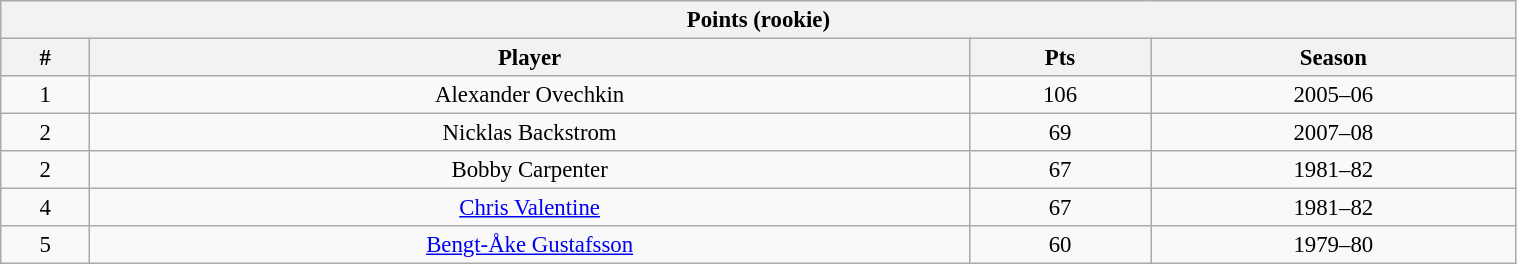<table class="wikitable" style="text-align: center; font-size: 95%" width="80%">
<tr>
<th colspan="4">Points (rookie)</th>
</tr>
<tr>
<th>#</th>
<th>Player</th>
<th>Pts</th>
<th>Season</th>
</tr>
<tr>
<td>1</td>
<td>Alexander Ovechkin</td>
<td>106</td>
<td>2005–06</td>
</tr>
<tr>
<td>2</td>
<td>Nicklas Backstrom</td>
<td>69</td>
<td>2007–08</td>
</tr>
<tr>
<td>2</td>
<td>Bobby Carpenter</td>
<td>67</td>
<td>1981–82</td>
</tr>
<tr>
<td>4</td>
<td><a href='#'>Chris Valentine</a></td>
<td>67</td>
<td>1981–82</td>
</tr>
<tr>
<td>5</td>
<td><a href='#'>Bengt-Åke Gustafsson</a></td>
<td>60</td>
<td>1979–80</td>
</tr>
</table>
